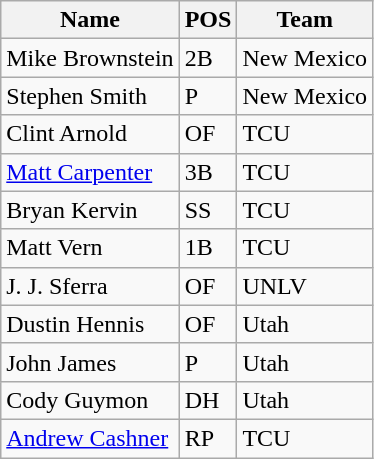<table class=wikitable>
<tr>
<th>Name</th>
<th>POS</th>
<th>Team</th>
</tr>
<tr>
<td>Mike Brownstein</td>
<td>2B</td>
<td>New Mexico</td>
</tr>
<tr>
<td>Stephen Smith</td>
<td>P</td>
<td>New Mexico</td>
</tr>
<tr>
<td>Clint Arnold</td>
<td>OF</td>
<td>TCU</td>
</tr>
<tr>
<td><a href='#'>Matt Carpenter</a></td>
<td>3B</td>
<td>TCU</td>
</tr>
<tr>
<td>Bryan Kervin</td>
<td>SS</td>
<td>TCU</td>
</tr>
<tr>
<td>Matt Vern</td>
<td>1B</td>
<td>TCU</td>
</tr>
<tr>
<td>J. J. Sferra</td>
<td>OF</td>
<td>UNLV</td>
</tr>
<tr>
<td>Dustin Hennis</td>
<td>OF</td>
<td>Utah</td>
</tr>
<tr>
<td>John James</td>
<td>P</td>
<td>Utah</td>
</tr>
<tr>
<td>Cody Guymon</td>
<td>DH</td>
<td>Utah</td>
</tr>
<tr>
<td><a href='#'>Andrew Cashner</a></td>
<td>RP</td>
<td>TCU</td>
</tr>
</table>
